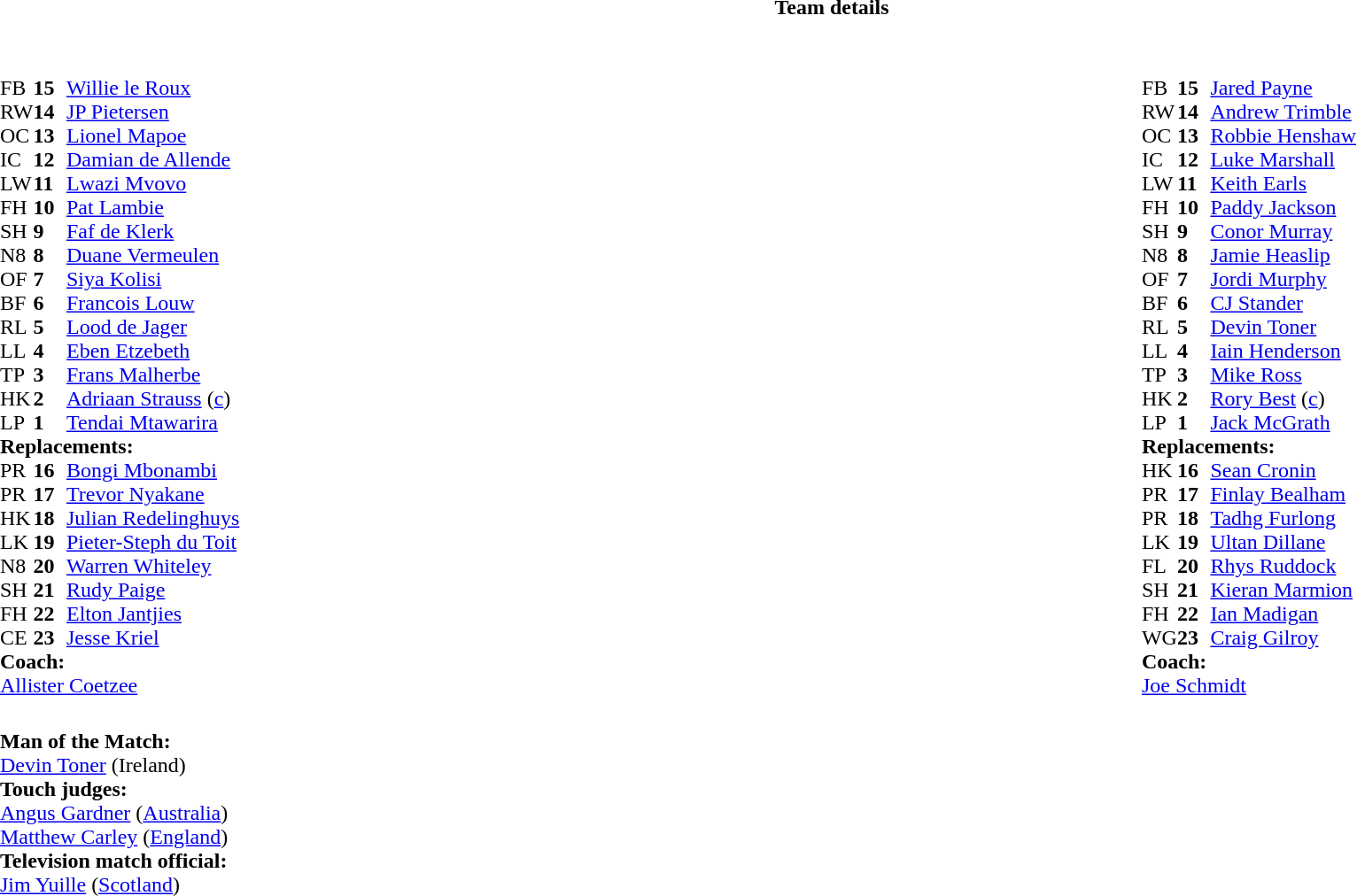<table border="0" width="100%" class="collapsible collapsed">
<tr>
<th>Team details</th>
</tr>
<tr>
<td><br><table style="width:100%;">
<tr>
<td style="vertical-align:top; width:50%"><br><table cellspacing="0" cellpadding="0">
<tr>
<th width="25"></th>
<th width="25"></th>
</tr>
<tr>
<td>FB</td>
<td><strong>15</strong></td>
<td><a href='#'>Willie le Roux</a></td>
</tr>
<tr>
<td>RW</td>
<td><strong>14</strong></td>
<td><a href='#'>JP Pietersen</a></td>
</tr>
<tr>
<td>OC</td>
<td><strong>13</strong></td>
<td><a href='#'>Lionel Mapoe</a></td>
<td></td>
<td></td>
</tr>
<tr>
<td>IC</td>
<td><strong>12</strong></td>
<td><a href='#'>Damian de Allende</a></td>
</tr>
<tr>
<td>LW</td>
<td><strong>11</strong></td>
<td><a href='#'>Lwazi Mvovo</a></td>
</tr>
<tr>
<td>FH</td>
<td><strong>10</strong></td>
<td><a href='#'>Pat Lambie</a></td>
<td></td>
<td></td>
</tr>
<tr>
<td>SH</td>
<td><strong>9</strong></td>
<td><a href='#'>Faf de Klerk</a></td>
<td></td>
<td></td>
</tr>
<tr>
<td>N8</td>
<td><strong>8</strong></td>
<td><a href='#'>Duane Vermeulen</a></td>
</tr>
<tr>
<td>OF</td>
<td><strong>7</strong></td>
<td><a href='#'>Siya Kolisi</a></td>
</tr>
<tr>
<td>BF</td>
<td><strong>6</strong></td>
<td><a href='#'>Francois Louw</a></td>
<td></td>
<td></td>
</tr>
<tr>
<td>RL</td>
<td><strong>5</strong></td>
<td><a href='#'>Lood de Jager</a></td>
<td></td>
<td></td>
</tr>
<tr>
<td>LL</td>
<td><strong>4</strong></td>
<td><a href='#'>Eben Etzebeth</a></td>
</tr>
<tr>
<td>TP</td>
<td><strong>3</strong></td>
<td><a href='#'>Frans Malherbe</a></td>
<td></td>
<td></td>
</tr>
<tr>
<td>HK</td>
<td><strong>2</strong></td>
<td><a href='#'>Adriaan Strauss</a> (<a href='#'>c</a>)</td>
</tr>
<tr>
<td>LP</td>
<td><strong>1</strong></td>
<td><a href='#'>Tendai Mtawarira</a></td>
<td></td>
<td></td>
</tr>
<tr>
<td colspan=3><strong>Replacements:</strong></td>
</tr>
<tr>
<td>PR</td>
<td><strong>16</strong></td>
<td><a href='#'>Bongi Mbonambi</a></td>
</tr>
<tr>
<td>PR</td>
<td><strong>17</strong></td>
<td><a href='#'>Trevor Nyakane</a></td>
<td></td>
<td></td>
</tr>
<tr>
<td>HK</td>
<td><strong>18</strong></td>
<td><a href='#'>Julian Redelinghuys</a></td>
<td></td>
<td></td>
</tr>
<tr>
<td>LK</td>
<td><strong>19</strong></td>
<td><a href='#'>Pieter-Steph du Toit</a></td>
<td></td>
<td></td>
</tr>
<tr>
<td>N8</td>
<td><strong>20</strong></td>
<td><a href='#'>Warren Whiteley</a></td>
<td></td>
<td></td>
</tr>
<tr>
<td>SH</td>
<td><strong>21</strong></td>
<td><a href='#'>Rudy Paige</a></td>
<td></td>
<td></td>
</tr>
<tr>
<td>FH</td>
<td><strong>22</strong></td>
<td><a href='#'>Elton Jantjies</a></td>
<td></td>
<td></td>
</tr>
<tr>
<td>CE</td>
<td><strong>23</strong></td>
<td><a href='#'>Jesse Kriel</a></td>
<td></td>
<td></td>
</tr>
<tr>
<td colspan=3><strong>Coach:</strong></td>
</tr>
<tr>
<td colspan="4"> <a href='#'>Allister Coetzee</a></td>
</tr>
</table>
</td>
<td style="vertical-align:top; width:50%"><br><table cellspacing="0" cellpadding="0" style="margin:auto">
<tr>
<th width="25"></th>
<th width="25"></th>
</tr>
<tr>
<td>FB</td>
<td><strong>15</strong></td>
<td><a href='#'>Jared Payne</a></td>
</tr>
<tr>
<td>RW</td>
<td><strong>14</strong></td>
<td><a href='#'>Andrew Trimble</a></td>
</tr>
<tr>
<td>OC</td>
<td><strong>13</strong></td>
<td><a href='#'>Robbie Henshaw</a></td>
<td></td>
</tr>
<tr>
<td>IC</td>
<td><strong>12</strong></td>
<td><a href='#'>Luke Marshall</a></td>
</tr>
<tr>
<td>LW</td>
<td><strong>11</strong></td>
<td><a href='#'>Keith Earls</a></td>
<td></td>
<td></td>
</tr>
<tr>
<td>FH</td>
<td><strong>10</strong></td>
<td><a href='#'>Paddy Jackson</a></td>
</tr>
<tr>
<td>SH</td>
<td><strong>9</strong></td>
<td><a href='#'>Conor Murray</a></td>
</tr>
<tr>
<td>N8</td>
<td><strong>8</strong></td>
<td><a href='#'>Jamie Heaslip</a></td>
</tr>
<tr>
<td>OF</td>
<td><strong>7</strong></td>
<td><a href='#'>Jordi Murphy</a></td>
<td></td>
<td></td>
</tr>
<tr>
<td>BF</td>
<td><strong>6</strong></td>
<td><a href='#'>CJ Stander</a></td>
<td></td>
</tr>
<tr>
<td>RL</td>
<td><strong>5</strong></td>
<td><a href='#'>Devin Toner</a></td>
</tr>
<tr>
<td>LL</td>
<td><strong>4</strong></td>
<td><a href='#'>Iain Henderson</a></td>
<td></td>
<td></td>
</tr>
<tr>
<td>TP</td>
<td><strong>3</strong></td>
<td><a href='#'>Mike Ross</a></td>
<td></td>
<td></td>
</tr>
<tr>
<td>HK</td>
<td><strong>2</strong></td>
<td><a href='#'>Rory Best</a> (<a href='#'>c</a>)</td>
<td></td>
<td></td>
</tr>
<tr>
<td>LP</td>
<td><strong>1</strong></td>
<td><a href='#'>Jack McGrath</a></td>
</tr>
<tr>
<td colspan=3><strong>Replacements:</strong></td>
</tr>
<tr>
<td>HK</td>
<td><strong>16</strong></td>
<td><a href='#'>Sean Cronin</a></td>
<td></td>
<td></td>
</tr>
<tr>
<td>PR</td>
<td><strong>17</strong></td>
<td><a href='#'>Finlay Bealham</a></td>
</tr>
<tr>
<td>PR</td>
<td><strong>18</strong></td>
<td><a href='#'>Tadhg Furlong</a></td>
<td></td>
<td></td>
</tr>
<tr>
<td>LK</td>
<td><strong>19</strong></td>
<td><a href='#'>Ultan Dillane</a></td>
<td></td>
<td></td>
</tr>
<tr>
<td>FL</td>
<td><strong>20</strong></td>
<td><a href='#'>Rhys Ruddock</a></td>
<td></td>
<td></td>
</tr>
<tr>
<td>SH</td>
<td><strong>21</strong></td>
<td><a href='#'>Kieran Marmion</a></td>
</tr>
<tr>
<td>FH</td>
<td><strong>22</strong></td>
<td><a href='#'>Ian Madigan</a></td>
</tr>
<tr>
<td>WG</td>
<td><strong>23</strong></td>
<td><a href='#'>Craig Gilroy</a></td>
<td></td>
<td></td>
</tr>
<tr>
<td colspan=3><strong>Coach:</strong></td>
</tr>
<tr>
<td colspan="4"> <a href='#'>Joe Schmidt</a></td>
</tr>
</table>
</td>
</tr>
</table>
<table style="width:100%">
<tr>
<td><br><strong>Man of the Match:</strong>
<br><a href='#'>Devin Toner</a> (Ireland)<br><strong>Touch judges:</strong>
<br><a href='#'>Angus Gardner</a> (<a href='#'>Australia</a>)
<br><a href='#'>Matthew Carley</a> (<a href='#'>England</a>)
<br><strong>Television match official:</strong>
<br><a href='#'>Jim Yuille</a> (<a href='#'>Scotland</a>)</td>
</tr>
</table>
</td>
</tr>
</table>
